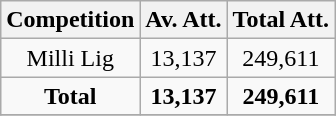<table class="wikitable" style="text-align: center">
<tr>
<th>Competition</th>
<th>Av. Att.</th>
<th>Total Att.</th>
</tr>
<tr>
<td>Milli Lig</td>
<td>13,137</td>
<td>249,611</td>
</tr>
<tr>
<td><strong>Total</strong></td>
<td><strong> 13,137</strong></td>
<td><strong>249,611</strong></td>
</tr>
<tr>
</tr>
</table>
